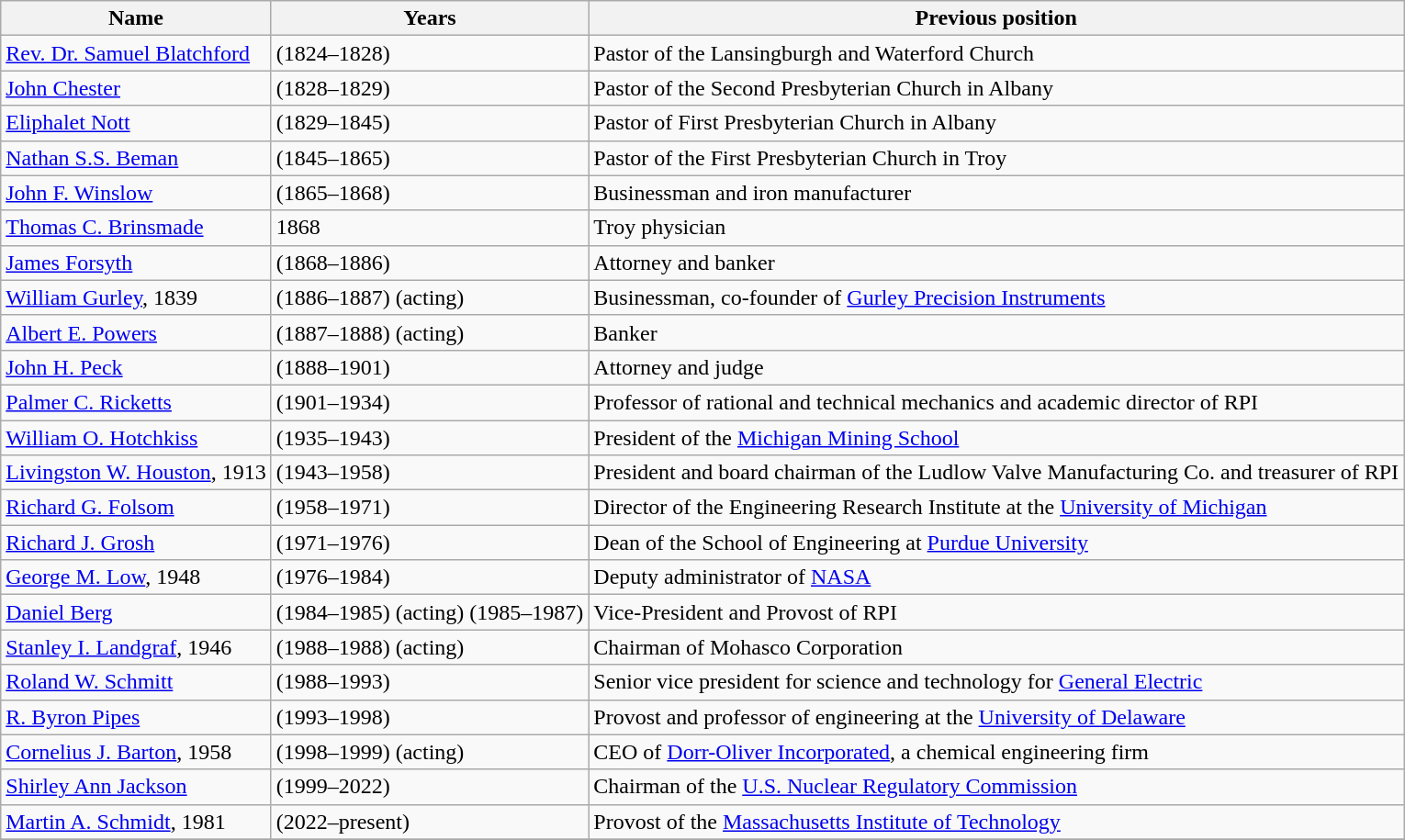<table class="wikitable">
<tr>
<th>Name</th>
<th>Years</th>
<th>Previous position</th>
</tr>
<tr>
<td><a href='#'>Rev. Dr. Samuel Blatchford</a></td>
<td>(1824–1828)</td>
<td>Pastor of the Lansingburgh and Waterford Church</td>
</tr>
<tr>
<td><a href='#'>John Chester</a></td>
<td>(1828–1829)</td>
<td>Pastor of the Second Presbyterian Church in Albany</td>
</tr>
<tr>
<td><a href='#'>Eliphalet Nott</a></td>
<td>(1829–1845)</td>
<td>Pastor of First Presbyterian Church in Albany</td>
</tr>
<tr>
<td><a href='#'>Nathan S.S. Beman</a></td>
<td>(1845–1865)</td>
<td>Pastor of the First Presbyterian Church in Troy</td>
</tr>
<tr>
<td><a href='#'>John F. Winslow</a></td>
<td>(1865–1868)</td>
<td>Businessman and iron manufacturer</td>
</tr>
<tr>
<td><a href='#'>Thomas C. Brinsmade</a></td>
<td>1868</td>
<td>Troy physician</td>
</tr>
<tr>
<td><a href='#'>James Forsyth</a></td>
<td>(1868–1886)</td>
<td>Attorney and banker</td>
</tr>
<tr>
<td><a href='#'>William Gurley</a>, 1839</td>
<td>(1886–1887) (acting)</td>
<td>Businessman, co-founder of <a href='#'>Gurley Precision Instruments</a></td>
</tr>
<tr>
<td><a href='#'>Albert E. Powers</a></td>
<td>(1887–1888) (acting)</td>
<td>Banker</td>
</tr>
<tr>
<td><a href='#'>John H. Peck</a></td>
<td>(1888–1901)</td>
<td>Attorney and judge</td>
</tr>
<tr>
<td><a href='#'>Palmer C. Ricketts</a></td>
<td>(1901–1934)</td>
<td>Professor of rational and technical mechanics and academic director of RPI</td>
</tr>
<tr>
<td><a href='#'>William O. Hotchkiss</a></td>
<td>(1935–1943)</td>
<td>President of the <a href='#'>Michigan Mining School</a></td>
</tr>
<tr>
<td><a href='#'>Livingston W. Houston</a>, 1913</td>
<td>(1943–1958)</td>
<td>President and board chairman of the Ludlow Valve Manufacturing Co. and treasurer of RPI</td>
</tr>
<tr>
<td><a href='#'>Richard G. Folsom</a></td>
<td>(1958–1971)</td>
<td>Director of the Engineering Research Institute at the <a href='#'>University of Michigan</a></td>
</tr>
<tr>
<td><a href='#'>Richard J. Grosh</a></td>
<td>(1971–1976)</td>
<td>Dean of the School of Engineering at <a href='#'>Purdue University</a></td>
</tr>
<tr>
<td><a href='#'>George M. Low</a>, 1948</td>
<td>(1976–1984)</td>
<td>Deputy administrator of <a href='#'>NASA</a></td>
</tr>
<tr>
<td><a href='#'>Daniel Berg</a></td>
<td>(1984–1985) (acting) (1985–1987)</td>
<td>Vice-President and Provost of RPI</td>
</tr>
<tr>
<td><a href='#'>Stanley I. Landgraf</a>, 1946</td>
<td>(1988–1988) (acting)</td>
<td>Chairman of Mohasco Corporation</td>
</tr>
<tr>
<td><a href='#'>Roland W. Schmitt</a></td>
<td>(1988–1993)</td>
<td>Senior vice president for science and technology for <a href='#'>General Electric</a></td>
</tr>
<tr>
<td><a href='#'>R. Byron Pipes</a></td>
<td>(1993–1998)</td>
<td>Provost and professor of engineering at the <a href='#'>University of Delaware</a></td>
</tr>
<tr>
<td><a href='#'>Cornelius J. Barton</a>, 1958</td>
<td>(1998–1999) (acting)</td>
<td>CEO of <a href='#'>Dorr-Oliver Incorporated</a>, a chemical engineering firm</td>
</tr>
<tr>
<td><a href='#'>Shirley Ann Jackson</a></td>
<td>(1999–2022)</td>
<td>Chairman of the <a href='#'>U.S. Nuclear Regulatory Commission</a></td>
</tr>
<tr>
<td><a href='#'>Martin A. Schmidt</a>, 1981</td>
<td>(2022–present)</td>
<td>Provost of the <a href='#'>Massachusetts Institute of Technology</a></td>
</tr>
<tr>
</tr>
</table>
